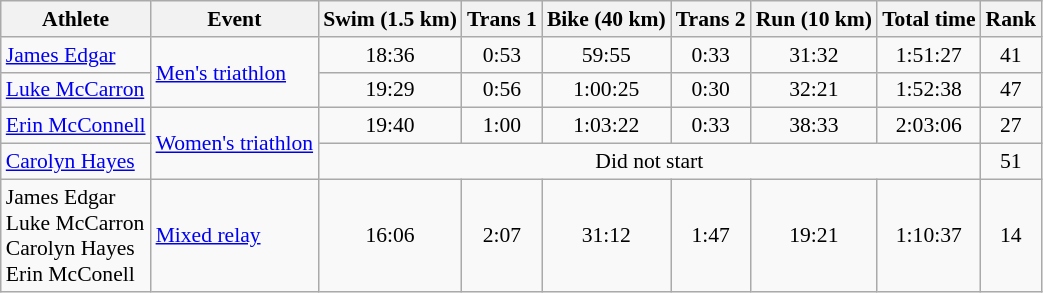<table class="wikitable" style="font-size:90%;">
<tr>
<th>Athlete</th>
<th>Event</th>
<th>Swim (1.5 km)</th>
<th>Trans 1</th>
<th>Bike (40 km)</th>
<th>Trans 2</th>
<th>Run (10 km)</th>
<th>Total time</th>
<th>Rank</th>
</tr>
<tr align="center">
<td align="left"><a href='#'>James Edgar</a></td>
<td rowspan="2" style="text-align:left;"><a href='#'>Men's triathlon</a></td>
<td>18:36</td>
<td>0:53</td>
<td>59:55</td>
<td>0:33</td>
<td>31:32</td>
<td>1:51:27</td>
<td>41</td>
</tr>
<tr align="center">
<td align="left"><a href='#'>Luke McCarron</a></td>
<td>19:29</td>
<td>0:56</td>
<td>1:00:25</td>
<td>0:30</td>
<td>32:21</td>
<td>1:52:38</td>
<td>47</td>
</tr>
<tr align="center">
<td align="left"><a href='#'>Erin McConnell</a></td>
<td rowspan="2" style="text-align:left;"><a href='#'>Women's triathlon</a></td>
<td>19:40</td>
<td>1:00</td>
<td>1:03:22</td>
<td>0:33</td>
<td>38:33</td>
<td>2:03:06</td>
<td>27</td>
</tr>
<tr align="center">
<td align="left"><a href='#'>Carolyn Hayes</a></td>
<td colspan=6>Did not start</td>
<td>51</td>
</tr>
<tr align="center">
<td align="left">James Edgar<br>Luke McCarron<br>Carolyn Hayes<br>Erin McConell</td>
<td style="text-align:left;"><a href='#'>Mixed relay</a></td>
<td>16:06</td>
<td>2:07</td>
<td>31:12</td>
<td>1:47</td>
<td>19:21</td>
<td>1:10:37</td>
<td>14</td>
</tr>
</table>
